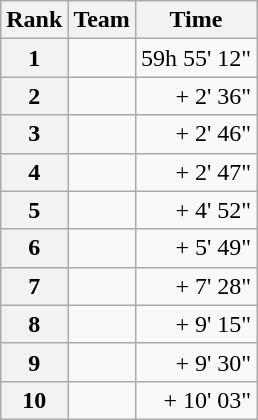<table class="wikitable">
<tr>
<th scope="col">Rank</th>
<th scope="col">Team</th>
<th scope="col">Time</th>
</tr>
<tr>
<th scope="row">1</th>
<td> </td>
<td align="right">59h 55' 12"</td>
</tr>
<tr>
<th scope="row">2</th>
<td> </td>
<td align="right">+ 2' 36"</td>
</tr>
<tr>
<th scope="row">3</th>
<td> </td>
<td align="right">+ 2' 46"</td>
</tr>
<tr>
<th scope="row">4</th>
<td> </td>
<td align="right">+ 2' 47"</td>
</tr>
<tr>
<th scope="row">5</th>
<td> </td>
<td align="right">+ 4' 52"</td>
</tr>
<tr>
<th scope="row">6</th>
<td> </td>
<td align="right">+ 5' 49"</td>
</tr>
<tr>
<th scope="row">7</th>
<td> </td>
<td align="right">+ 7' 28"</td>
</tr>
<tr>
<th scope="row">8</th>
<td> </td>
<td align="right">+ 9' 15"</td>
</tr>
<tr>
<th scope="row">9</th>
<td> </td>
<td align="right">+ 9' 30"</td>
</tr>
<tr>
<th scope="row">10</th>
<td> </td>
<td align="right">+ 10' 03"</td>
</tr>
</table>
